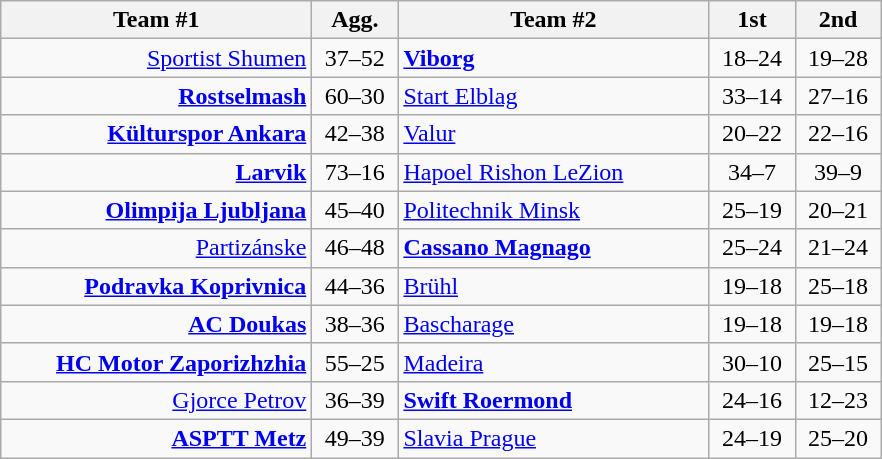<table class=wikitable style="text-align:center">
<tr>
<th width=200>Team #1</th>
<th width=50>Agg.</th>
<th width=200>Team #2</th>
<th width=50>1st</th>
<th width=50>2nd</th>
</tr>
<tr>
<td align=right><a href='#'>Sportist Shumen</a> </td>
<td>37–52</td>
<td align=left> <strong><a href='#'>Viborg</a></strong></td>
<td align=center>18–24</td>
<td align=center>19–28</td>
</tr>
<tr>
<td align=right><strong><a href='#'>Rostselmash</a></strong> </td>
<td>60–30</td>
<td align=left> <a href='#'>Start Elblag</a></td>
<td align=center>33–14</td>
<td align=center>27–16</td>
</tr>
<tr>
<td align=right><strong><a href='#'>Külturspor Ankara</a></strong> </td>
<td>42–38</td>
<td align=left> <a href='#'>Valur</a></td>
<td align=center>20–22</td>
<td align=center>22–16</td>
</tr>
<tr>
<td align=right><strong><a href='#'>Larvik</a></strong> </td>
<td>73–16</td>
<td align=left> <a href='#'>Hapoel Rishon LeZion</a></td>
<td align=center>34–7</td>
<td align=center>39–9</td>
</tr>
<tr>
<td align=right><strong><a href='#'>Olimpija Ljubljana</a></strong> </td>
<td>45–40</td>
<td align=left> <a href='#'>Politechnik Minsk</a></td>
<td align=center>25–19</td>
<td align=center>20–21</td>
</tr>
<tr>
<td align=right><a href='#'>Partizánske</a> </td>
<td>46–48</td>
<td align=left> <strong><a href='#'>Cassano Magnago</a></strong></td>
<td align=center>25–24</td>
<td align=center>21–24</td>
</tr>
<tr>
<td align=right><strong><a href='#'>Podravka Koprivnica</a></strong> </td>
<td>44–36</td>
<td align=left> <a href='#'>Brühl</a></td>
<td align=center>19–18</td>
<td align=center>25–18</td>
</tr>
<tr>
<td align=right><strong><a href='#'>AC Doukas</a></strong> </td>
<td>38–36</td>
<td align=left> <a href='#'>Bascharage</a></td>
<td align=center>19–18</td>
<td align=center>19–18</td>
</tr>
<tr>
<td align=right><strong><a href='#'>HC Motor Zaporizhzhia</a></strong> </td>
<td>55–25</td>
<td align=left> <a href='#'>Madeira</a></td>
<td align=center>30–10</td>
<td align=center>25–15</td>
</tr>
<tr>
<td align=right><a href='#'>Gjorce Petrov</a> </td>
<td>36–39</td>
<td align=left> <strong><a href='#'>Swift Roermond</a></strong></td>
<td align=center>24–16</td>
<td align=center>12–23</td>
</tr>
<tr>
<td align=right><strong><a href='#'>ASPTT Metz</a></strong> </td>
<td>49–39</td>
<td align=left> <a href='#'>Slavia Prague</a></td>
<td align=center>24–19</td>
<td align=center>25–20</td>
</tr>
</table>
